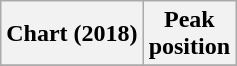<table class="wikitable sortable plainrowheaders" style="text-align:center">
<tr>
<th scope="col">Chart (2018)</th>
<th scope="col">Peak<br> position</th>
</tr>
<tr>
</tr>
</table>
